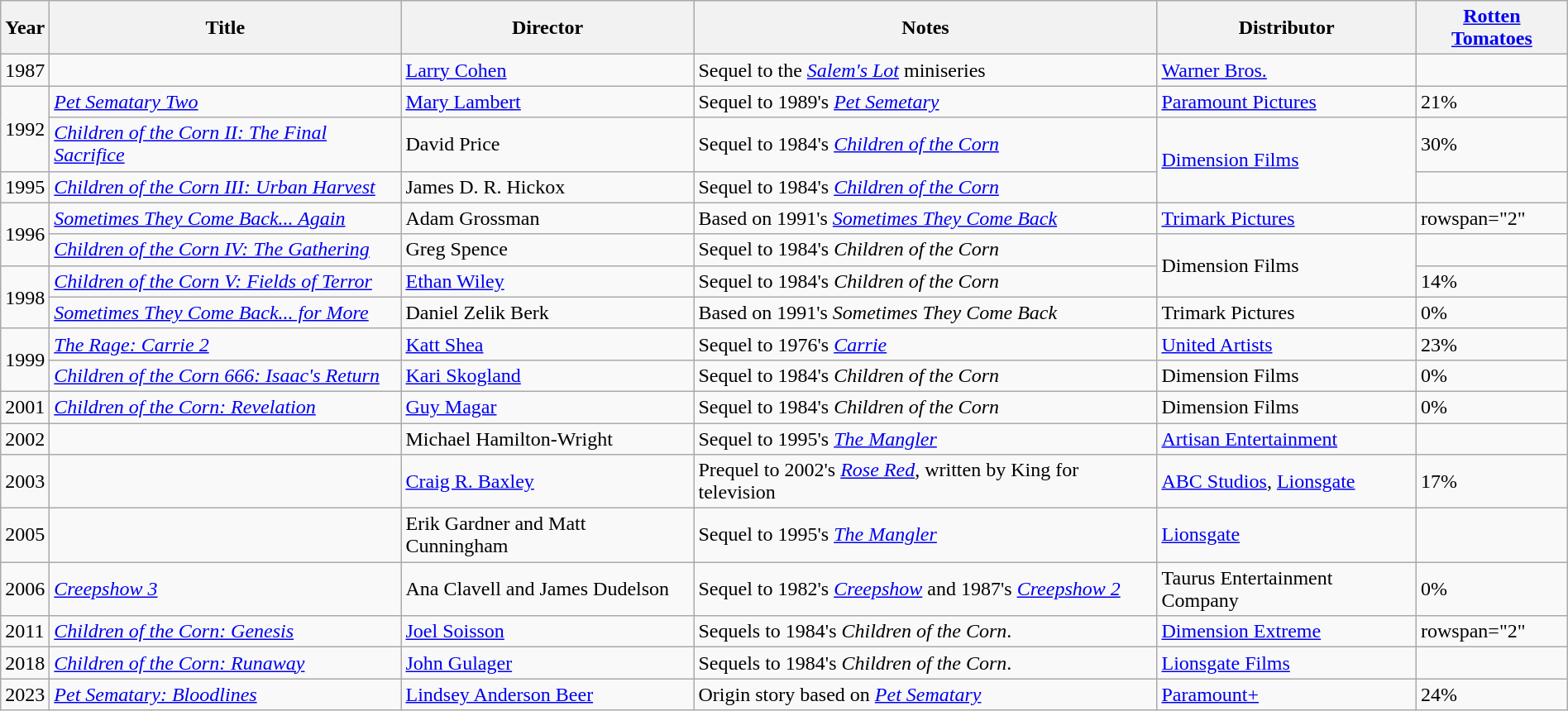<table class="wikitable sortable plainrowheaders" style="width:100%;">
<tr>
<th>Year</th>
<th>Title</th>
<th>Director</th>
<th class="unsortable">Notes</th>
<th class="unsortable">Distributor</th>
<th><a href='#'>Rotten Tomatoes</a></th>
</tr>
<tr>
<td>1987</td>
<td></td>
<td><a href='#'>Larry Cohen</a></td>
<td>Sequel to the <em><a href='#'>Salem's Lot</a></em> miniseries</td>
<td><a href='#'>Warner Bros.</a></td>
<td></td>
</tr>
<tr>
<td rowspan="2">1992</td>
<td><em><a href='#'>Pet Sematary Two</a></em></td>
<td><a href='#'>Mary Lambert</a></td>
<td>Sequel to 1989's <em><a href='#'>Pet Semetary</a></em></td>
<td><a href='#'>Paramount Pictures</a></td>
<td>21%</td>
</tr>
<tr>
<td><em><a href='#'>Children of the Corn II: The Final Sacrifice</a></em></td>
<td>David Price</td>
<td>Sequel to 1984's <em><a href='#'>Children of the Corn</a></em></td>
<td rowspan="2"><a href='#'>Dimension Films</a></td>
<td>30%</td>
</tr>
<tr>
<td>1995</td>
<td><em><a href='#'>Children of the Corn III: Urban Harvest</a></em></td>
<td>James D. R. Hickox</td>
<td>Sequel to 1984's <em><a href='#'>Children of the Corn</a></em></td>
</tr>
<tr>
<td rowspan="2">1996</td>
<td><em><a href='#'>Sometimes They Come Back... Again</a></em></td>
<td>Adam Grossman</td>
<td>Based on 1991's <em><a href='#'>Sometimes They Come Back</a></em></td>
<td><a href='#'>Trimark Pictures</a></td>
<td>rowspan="2" </td>
</tr>
<tr>
<td><em><a href='#'>Children of the Corn IV: The Gathering</a></em></td>
<td>Greg Spence</td>
<td>Sequel to 1984's <em>Children of the Corn</em></td>
<td rowspan="2">Dimension Films</td>
</tr>
<tr>
<td rowspan="2">1998</td>
<td><em><a href='#'>Children of the Corn V: Fields of Terror</a></em></td>
<td><a href='#'>Ethan Wiley</a></td>
<td>Sequel to 1984's <em>Children of the Corn</em></td>
<td>14%</td>
</tr>
<tr>
<td><em><a href='#'>Sometimes They Come Back... for More</a></em></td>
<td>Daniel Zelik Berk</td>
<td>Based on 1991's <em>Sometimes They Come Back</em></td>
<td>Trimark Pictures</td>
<td>0%</td>
</tr>
<tr>
<td rowspan="2">1999</td>
<td><em><a href='#'>The Rage: Carrie 2</a></em></td>
<td><a href='#'>Katt Shea</a></td>
<td>Sequel to 1976's <em><a href='#'>Carrie</a></em></td>
<td><a href='#'>United Artists</a></td>
<td>23%</td>
</tr>
<tr>
<td><em><a href='#'>Children of the Corn 666: Isaac's Return</a></em></td>
<td><a href='#'>Kari Skogland</a></td>
<td>Sequel to 1984's <em>Children of the Corn</em></td>
<td>Dimension Films</td>
<td>0%</td>
</tr>
<tr>
<td>2001</td>
<td><em><a href='#'>Children of the Corn: Revelation</a></em></td>
<td><a href='#'>Guy Magar</a></td>
<td>Sequel to 1984's <em>Children of the Corn</em></td>
<td>Dimension Films</td>
<td>0%</td>
</tr>
<tr>
<td>2002</td>
<td></td>
<td>Michael Hamilton-Wright</td>
<td>Sequel to 1995's <em><a href='#'>The Mangler</a></em></td>
<td><a href='#'>Artisan Entertainment</a></td>
<td></td>
</tr>
<tr>
<td>2003</td>
<td></td>
<td><a href='#'>Craig R. Baxley</a></td>
<td>Prequel to 2002's <em><a href='#'>Rose Red</a></em>, written by King for television</td>
<td><a href='#'>ABC Studios</a>, <a href='#'>Lionsgate</a></td>
<td>17%</td>
</tr>
<tr>
<td>2005</td>
<td></td>
<td>Erik Gardner and Matt Cunningham</td>
<td>Sequel to 1995's <em><a href='#'>The Mangler</a></em></td>
<td><a href='#'>Lionsgate</a></td>
<td></td>
</tr>
<tr>
<td>2006</td>
<td><em><a href='#'>Creepshow 3</a></em></td>
<td>Ana Clavell and James Dudelson</td>
<td>Sequel to 1982's <em><a href='#'>Creepshow</a></em> and 1987's <em><a href='#'>Creepshow 2</a></em></td>
<td>Taurus Entertainment Company</td>
<td>0%</td>
</tr>
<tr>
<td>2011</td>
<td><em><a href='#'>Children of the Corn: Genesis</a></em></td>
<td><a href='#'>Joel Soisson</a></td>
<td>Sequels to 1984's <em>Children of the Corn</em>.</td>
<td><a href='#'>Dimension Extreme</a></td>
<td>rowspan="2" </td>
</tr>
<tr>
<td>2018</td>
<td><em><a href='#'>Children of the Corn: Runaway</a></em></td>
<td><a href='#'>John Gulager</a></td>
<td>Sequels to 1984's <em>Children of the Corn</em>.</td>
<td><a href='#'>Lionsgate Films</a></td>
</tr>
<tr>
<td>2023</td>
<td><em><a href='#'>Pet Sematary: Bloodlines</a></em></td>
<td><a href='#'>Lindsey Anderson Beer</a></td>
<td>Origin story based on <em><a href='#'>Pet Sematary</a></em></td>
<td><a href='#'>Paramount+</a></td>
<td>24%</td>
</tr>
</table>
